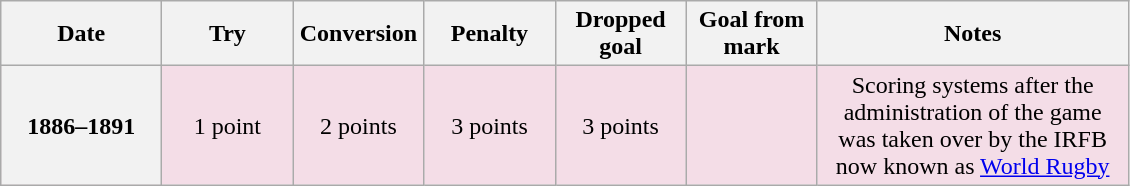<table class="wikitable">
<tr>
<th scope="col" width="100px">Date</th>
<th scope="col" width="80px">Try</th>
<th scope="col" width="80px">Conversion</th>
<th scope="col" width="80px">Penalty</th>
<th scope="col" width="80px">Dropped goal</th>
<th scope="col" width="80px">Goal from mark</th>
<th scope="col" width="200px">Notes<br></th>
</tr>
<tr style="text-align:center;background:#F4DDE7;">
<th>1886–1891</th>
<td>1 point</td>
<td>2 points</td>
<td>3 points</td>
<td>3 points</td>
<td></td>
<td rowspan="8">Scoring systems after the administration of the game was taken over by the IRFB now known as <a href='#'>World Rugby</a><br></td>
</tr>
</table>
